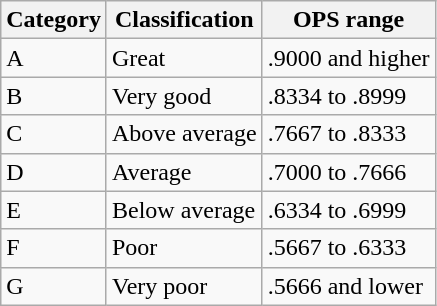<table class="wikitable">
<tr>
<th>Category</th>
<th>Classification</th>
<th>OPS range</th>
</tr>
<tr>
<td>A</td>
<td>Great</td>
<td>.9000 and higher</td>
</tr>
<tr>
<td>B</td>
<td>Very good</td>
<td>.8334 to .8999</td>
</tr>
<tr>
<td>C</td>
<td>Above average</td>
<td>.7667 to .8333</td>
</tr>
<tr>
<td>D</td>
<td>Average</td>
<td>.7000 to .7666</td>
</tr>
<tr>
<td>E</td>
<td>Below average</td>
<td>.6334 to .6999</td>
</tr>
<tr>
<td>F</td>
<td>Poor</td>
<td>.5667 to .6333</td>
</tr>
<tr>
<td>G</td>
<td>Very poor</td>
<td>.5666 and lower</td>
</tr>
</table>
